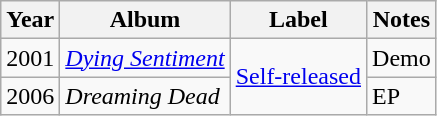<table class="wikitable">
<tr>
<th>Year</th>
<th>Album</th>
<th>Label</th>
<th>Notes</th>
</tr>
<tr>
<td>2001</td>
<td><em><a href='#'>Dying Sentiment</a></em></td>
<td rowspan="2"><a href='#'>Self-released</a></td>
<td>Demo</td>
</tr>
<tr>
<td>2006</td>
<td><em>Dreaming Dead</em></td>
<td>EP</td>
</tr>
</table>
